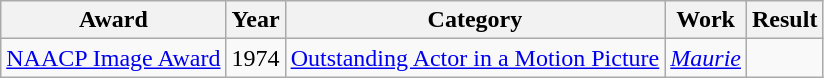<table class="wikitable sortable">
<tr>
<th>Award</th>
<th>Year</th>
<th>Category</th>
<th class="unsortable">Work</th>
<th>Result</th>
</tr>
<tr>
<td><a href='#'>NAACP Image Award</a></td>
<td>1974</td>
<td><a href='#'>Outstanding Actor in a Motion Picture</a></td>
<td><a href='#'><em>Maurie</em></a></td>
<td></td>
</tr>
</table>
